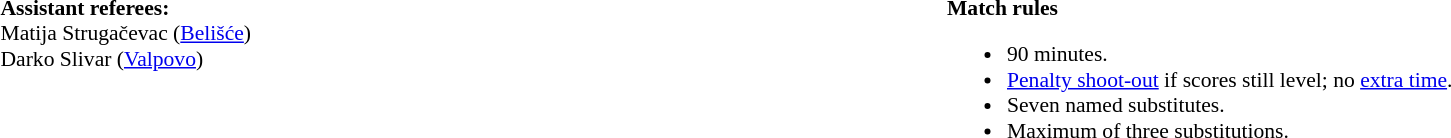<table style="width:100%; font-size:90%;">
<tr>
<td style="width:50%; vertical-align:top;"><br><strong>Assistant referees:</strong>
<br>Matija Strugačevac (<a href='#'>Belišće</a>)
<br>Darko Slivar (<a href='#'>Valpovo</a>)</td>
<td style="width:60%; vertical-align:top;"><br><strong>Match rules</strong><ul><li>90 minutes.</li><li><a href='#'>Penalty shoot-out</a> if scores still level; no <a href='#'>extra time</a>.</li><li>Seven named substitutes.</li><li>Maximum of three substitutions.</li></ul></td>
</tr>
</table>
